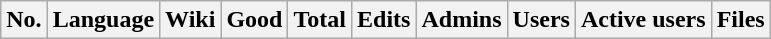<table class="sortable wikitable">
<tr>
<th>No.</th>
<th>Language</th>
<th>Wiki</th>
<th>Good</th>
<th>Total</th>
<th>Edits</th>
<th>Admins</th>
<th>Users</th>
<th>Active users</th>
<th>Files<br></th>
</tr>
</table>
